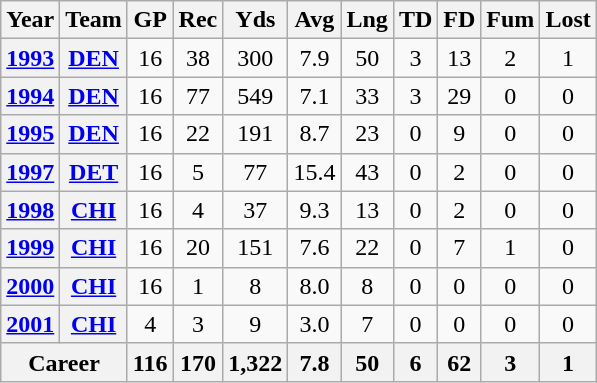<table class="wikitable" style="text-align: center;">
<tr>
<th>Year</th>
<th>Team</th>
<th>GP</th>
<th>Rec</th>
<th>Yds</th>
<th>Avg</th>
<th>Lng</th>
<th>TD</th>
<th>FD</th>
<th>Fum</th>
<th>Lost</th>
</tr>
<tr>
<th><a href='#'>1993</a></th>
<th><a href='#'>DEN</a></th>
<td>16</td>
<td>38</td>
<td>300</td>
<td>7.9</td>
<td>50</td>
<td>3</td>
<td>13</td>
<td>2</td>
<td>1</td>
</tr>
<tr>
<th><a href='#'>1994</a></th>
<th><a href='#'>DEN</a></th>
<td>16</td>
<td>77</td>
<td>549</td>
<td>7.1</td>
<td>33</td>
<td>3</td>
<td>29</td>
<td>0</td>
<td>0</td>
</tr>
<tr>
<th><a href='#'>1995</a></th>
<th><a href='#'>DEN</a></th>
<td>16</td>
<td>22</td>
<td>191</td>
<td>8.7</td>
<td>23</td>
<td>0</td>
<td>9</td>
<td>0</td>
<td>0</td>
</tr>
<tr>
<th><a href='#'>1997</a></th>
<th><a href='#'>DET</a></th>
<td>16</td>
<td>5</td>
<td>77</td>
<td>15.4</td>
<td>43</td>
<td>0</td>
<td>2</td>
<td>0</td>
<td>0</td>
</tr>
<tr>
<th><a href='#'>1998</a></th>
<th><a href='#'>CHI</a></th>
<td>16</td>
<td>4</td>
<td>37</td>
<td>9.3</td>
<td>13</td>
<td>0</td>
<td>2</td>
<td>0</td>
<td>0</td>
</tr>
<tr>
<th><a href='#'>1999</a></th>
<th><a href='#'>CHI</a></th>
<td>16</td>
<td>20</td>
<td>151</td>
<td>7.6</td>
<td>22</td>
<td>0</td>
<td>7</td>
<td>1</td>
<td>0</td>
</tr>
<tr>
<th><a href='#'>2000</a></th>
<th><a href='#'>CHI</a></th>
<td>16</td>
<td>1</td>
<td>8</td>
<td>8.0</td>
<td>8</td>
<td>0</td>
<td>0</td>
<td>0</td>
<td>0</td>
</tr>
<tr>
<th><a href='#'>2001</a></th>
<th><a href='#'>CHI</a></th>
<td>4</td>
<td>3</td>
<td>9</td>
<td>3.0</td>
<td>7</td>
<td>0</td>
<td>0</td>
<td>0</td>
<td>0</td>
</tr>
<tr>
<th colspan="2">Career</th>
<th>116</th>
<th>170</th>
<th>1,322</th>
<th>7.8</th>
<th>50</th>
<th>6</th>
<th>62</th>
<th>3</th>
<th>1</th>
</tr>
</table>
